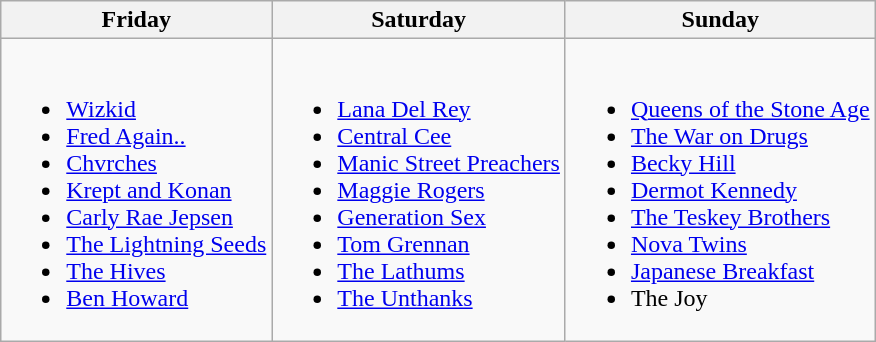<table class="wikitable">
<tr>
<th>Friday</th>
<th>Saturday</th>
<th>Sunday</th>
</tr>
<tr>
<td><br><ul><li><a href='#'>Wizkid</a></li><li><a href='#'>Fred Again..</a></li><li><a href='#'>Chvrches</a></li><li><a href='#'>Krept and Konan</a></li><li><a href='#'>Carly Rae Jepsen</a></li><li><a href='#'>The Lightning Seeds</a></li><li><a href='#'>The Hives</a></li><li><a href='#'>Ben Howard</a></li></ul></td>
<td><br><ul><li><a href='#'>Lana Del Rey</a></li><li><a href='#'>Central Cee</a></li><li><a href='#'>Manic Street Preachers</a></li><li><a href='#'>Maggie Rogers</a></li><li><a href='#'>Generation Sex</a></li><li><a href='#'>Tom Grennan</a></li><li><a href='#'>The Lathums</a></li><li><a href='#'>The Unthanks</a></li></ul></td>
<td><br><ul><li><a href='#'>Queens of the Stone Age</a></li><li><a href='#'>The War on Drugs</a></li><li><a href='#'>Becky Hill</a></li><li><a href='#'>Dermot Kennedy</a></li><li><a href='#'>The Teskey Brothers</a></li><li><a href='#'>Nova Twins</a></li><li><a href='#'>Japanese Breakfast</a></li><li>The Joy</li></ul></td>
</tr>
</table>
